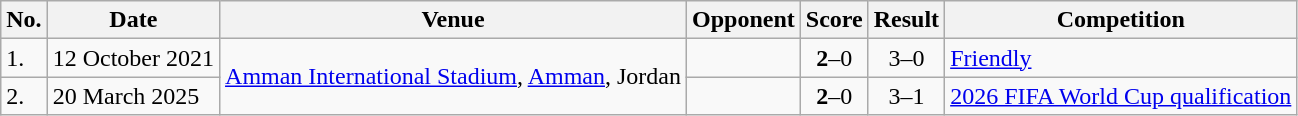<table class="wikitable">
<tr>
<th>No.</th>
<th>Date</th>
<th>Venue</th>
<th>Opponent</th>
<th>Score</th>
<th>Result</th>
<th>Competition</th>
</tr>
<tr>
<td>1.</td>
<td>12 October 2021</td>
<td rowspan=2><a href='#'>Amman International Stadium</a>, <a href='#'>Amman</a>, Jordan</td>
<td></td>
<td align=center><strong>2</strong>–0</td>
<td align=center>3–0</td>
<td><a href='#'>Friendly</a></td>
</tr>
<tr>
<td>2.</td>
<td>20 March 2025</td>
<td></td>
<td align=center><strong>2</strong>–0</td>
<td align=center>3–1</td>
<td><a href='#'>2026 FIFA World Cup qualification</a></td>
</tr>
</table>
